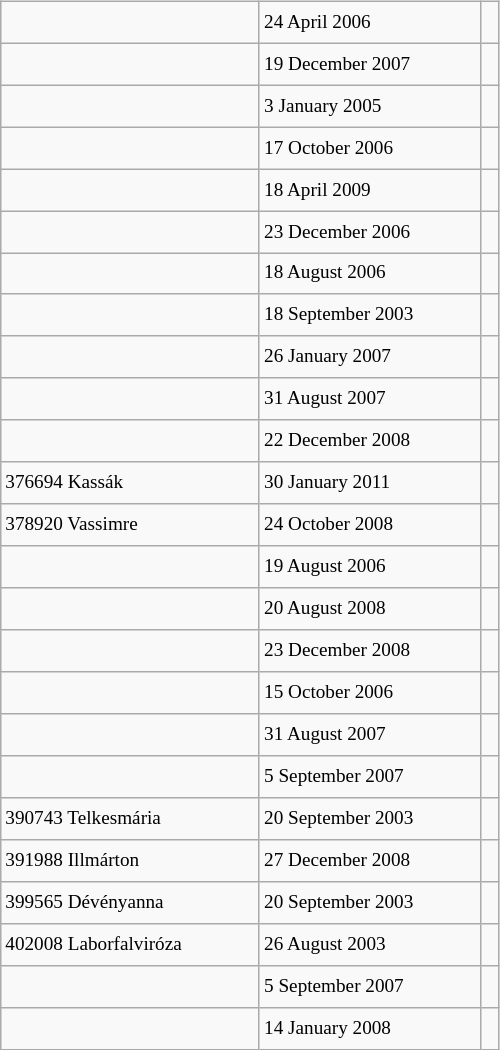<table class="wikitable" style="font-size: 80%; float: left; width: 26em; margin-right: 1em; height: 700px">
<tr>
<td></td>
<td>24 April 2006</td>
<td></td>
</tr>
<tr>
<td></td>
<td>19 December 2007</td>
<td></td>
</tr>
<tr>
<td></td>
<td>3 January 2005</td>
<td></td>
</tr>
<tr>
<td></td>
<td>17 October 2006</td>
<td></td>
</tr>
<tr>
<td></td>
<td>18 April 2009</td>
<td></td>
</tr>
<tr>
<td></td>
<td>23 December 2006</td>
<td></td>
</tr>
<tr>
<td></td>
<td>18 August 2006</td>
<td></td>
</tr>
<tr>
<td></td>
<td>18 September 2003</td>
<td> </td>
</tr>
<tr>
<td></td>
<td>26 January 2007</td>
<td></td>
</tr>
<tr>
<td></td>
<td>31 August 2007</td>
<td> </td>
</tr>
<tr>
<td></td>
<td>22 December 2008</td>
<td></td>
</tr>
<tr>
<td>376694 Kassák</td>
<td>30 January 2011</td>
<td> </td>
</tr>
<tr>
<td>378920 Vassimre</td>
<td>24 October 2008</td>
<td> </td>
</tr>
<tr>
<td></td>
<td>19 August 2006</td>
<td> </td>
</tr>
<tr>
<td></td>
<td>20 August 2008</td>
<td></td>
</tr>
<tr>
<td></td>
<td>23 December 2008</td>
<td></td>
</tr>
<tr>
<td></td>
<td>15 October 2006</td>
<td> </td>
</tr>
<tr>
<td></td>
<td>31 August 2007</td>
<td> </td>
</tr>
<tr>
<td></td>
<td>5 September 2007</td>
<td> </td>
</tr>
<tr>
<td>390743 Telkesmária</td>
<td>20 September 2003</td>
<td> </td>
</tr>
<tr>
<td>391988 Illmárton</td>
<td>27 December 2008</td>
<td></td>
</tr>
<tr>
<td>399565 Dévényanna</td>
<td>20 September 2003</td>
<td> </td>
</tr>
<tr>
<td>402008 Laborfalviróza</td>
<td>26 August 2003</td>
<td> </td>
</tr>
<tr>
<td></td>
<td>5 September 2007</td>
<td> </td>
</tr>
<tr>
<td></td>
<td>14 January 2008</td>
<td></td>
</tr>
</table>
